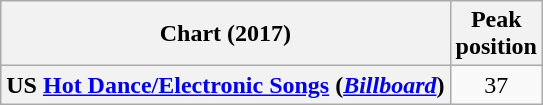<table class="wikitable sortable plainrowheaders" style="text-align:center">
<tr>
<th scope="col">Chart (2017)</th>
<th scope="col">Peak<br>position</th>
</tr>
<tr>
<th scope="row">US <a href='#'>Hot Dance/Electronic Songs</a> (<em><a href='#'>Billboard</a></em>)</th>
<td>37</td>
</tr>
</table>
